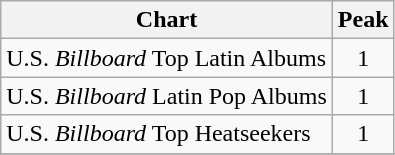<table class="wikitable">
<tr>
<th align="left">Chart</th>
<th align="left">Peak</th>
</tr>
<tr>
<td align="left">U.S. <em>Billboard</em> Top Latin Albums</td>
<td align="center">1</td>
</tr>
<tr>
<td align="left">U.S. <em>Billboard</em> Latin Pop Albums</td>
<td align="center">1</td>
</tr>
<tr>
<td align="left">U.S. <em>Billboard</em> Top Heatseekers</td>
<td align="center">1</td>
</tr>
<tr>
</tr>
</table>
